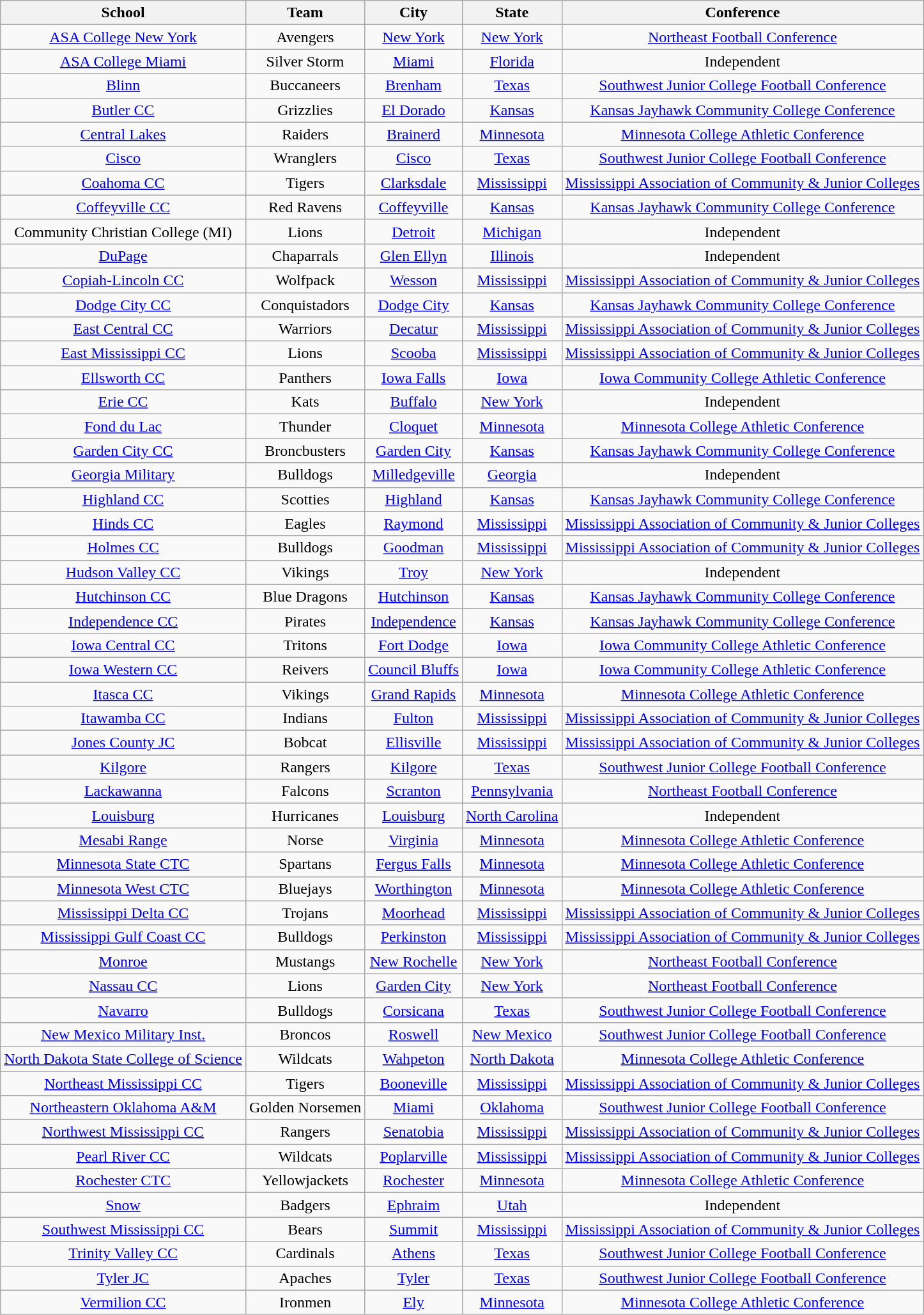<table class="wikitable sortable" style="text-align:center">
<tr>
<th>School</th>
<th>Team</th>
<th>City</th>
<th>State</th>
<th>Conference</th>
</tr>
<tr>
<td><a href='#'>ASA College New York</a></td>
<td>Avengers</td>
<td><a href='#'>New York</a></td>
<td><a href='#'>New York</a></td>
<td><a href='#'>Northeast Football Conference</a></td>
</tr>
<tr>
<td><a href='#'>ASA College Miami</a></td>
<td>Silver Storm</td>
<td><a href='#'>Miami</a></td>
<td><a href='#'>Florida</a></td>
<td>Independent</td>
</tr>
<tr>
<td><a href='#'>Blinn</a></td>
<td>Buccaneers</td>
<td><a href='#'>Brenham</a></td>
<td><a href='#'>Texas</a></td>
<td><a href='#'>Southwest Junior College Football Conference</a></td>
</tr>
<tr>
<td><a href='#'>Butler CC</a></td>
<td>Grizzlies</td>
<td><a href='#'>El Dorado</a></td>
<td><a href='#'>Kansas</a></td>
<td><a href='#'>Kansas Jayhawk Community College Conference</a></td>
</tr>
<tr>
<td><a href='#'>Central Lakes</a></td>
<td>Raiders</td>
<td><a href='#'>Brainerd</a></td>
<td><a href='#'>Minnesota</a></td>
<td><a href='#'>Minnesota College Athletic Conference</a></td>
</tr>
<tr>
<td><a href='#'>Cisco</a></td>
<td>Wranglers</td>
<td><a href='#'>Cisco</a></td>
<td><a href='#'>Texas</a></td>
<td><a href='#'>Southwest Junior College Football Conference</a></td>
</tr>
<tr>
<td><a href='#'>Coahoma CC</a></td>
<td>Tigers</td>
<td><a href='#'>Clarksdale</a></td>
<td><a href='#'>Mississippi</a></td>
<td><a href='#'>Mississippi Association of Community & Junior Colleges</a></td>
</tr>
<tr>
<td><a href='#'>Coffeyville CC</a></td>
<td>Red Ravens</td>
<td><a href='#'>Coffeyville</a></td>
<td><a href='#'>Kansas</a></td>
<td><a href='#'>Kansas Jayhawk Community College Conference</a></td>
</tr>
<tr>
<td>Community Christian College (MI)</td>
<td>Lions</td>
<td><a href='#'>Detroit</a></td>
<td><a href='#'>Michigan</a></td>
<td>Independent</td>
</tr>
<tr>
<td><a href='#'>DuPage</a></td>
<td>Chaparrals</td>
<td><a href='#'>Glen Ellyn</a></td>
<td><a href='#'>Illinois</a></td>
<td>Independent</td>
</tr>
<tr>
<td><a href='#'>Copiah-Lincoln CC</a></td>
<td>Wolfpack</td>
<td><a href='#'>Wesson</a></td>
<td><a href='#'>Mississippi</a></td>
<td><a href='#'>Mississippi Association of Community & Junior Colleges</a></td>
</tr>
<tr>
<td><a href='#'>Dodge City CC</a></td>
<td>Conquistadors</td>
<td><a href='#'>Dodge City</a></td>
<td><a href='#'>Kansas</a></td>
<td><a href='#'>Kansas Jayhawk Community College Conference</a></td>
</tr>
<tr>
<td><a href='#'>East Central CC</a></td>
<td>Warriors</td>
<td><a href='#'>Decatur</a></td>
<td><a href='#'>Mississippi</a></td>
<td><a href='#'>Mississippi Association of Community & Junior Colleges</a></td>
</tr>
<tr>
<td><a href='#'>East Mississippi CC</a></td>
<td>Lions</td>
<td><a href='#'>Scooba</a></td>
<td><a href='#'>Mississippi</a></td>
<td><a href='#'>Mississippi Association of Community & Junior Colleges</a></td>
</tr>
<tr>
<td><a href='#'>Ellsworth CC</a></td>
<td>Panthers</td>
<td><a href='#'>Iowa Falls</a></td>
<td><a href='#'>Iowa</a></td>
<td><a href='#'>Iowa Community College Athletic Conference</a></td>
</tr>
<tr>
<td><a href='#'>Erie CC</a></td>
<td>Kats</td>
<td><a href='#'>Buffalo</a></td>
<td><a href='#'>New York</a></td>
<td>Independent</td>
</tr>
<tr>
<td><a href='#'>Fond du Lac</a></td>
<td>Thunder</td>
<td><a href='#'>Cloquet</a></td>
<td><a href='#'>Minnesota</a></td>
<td><a href='#'>Minnesota College Athletic Conference</a></td>
</tr>
<tr>
<td><a href='#'>Garden City CC</a></td>
<td>Broncbusters</td>
<td><a href='#'>Garden City</a></td>
<td><a href='#'>Kansas</a></td>
<td><a href='#'>Kansas Jayhawk Community College Conference</a></td>
</tr>
<tr>
<td><a href='#'>Georgia Military</a></td>
<td>Bulldogs</td>
<td><a href='#'>Milledgeville</a></td>
<td><a href='#'>Georgia</a></td>
<td>Independent</td>
</tr>
<tr>
<td><a href='#'>Highland CC</a></td>
<td>Scotties</td>
<td><a href='#'>Highland</a></td>
<td><a href='#'>Kansas</a></td>
<td><a href='#'>Kansas Jayhawk Community College Conference</a></td>
</tr>
<tr>
<td><a href='#'>Hinds CC</a></td>
<td>Eagles</td>
<td><a href='#'>Raymond</a></td>
<td><a href='#'>Mississippi</a></td>
<td><a href='#'>Mississippi Association of Community & Junior Colleges</a></td>
</tr>
<tr>
<td><a href='#'>Holmes CC</a></td>
<td>Bulldogs</td>
<td><a href='#'>Goodman</a></td>
<td><a href='#'>Mississippi</a></td>
<td><a href='#'>Mississippi Association of Community & Junior Colleges</a></td>
</tr>
<tr>
<td><a href='#'>Hudson Valley CC</a></td>
<td>Vikings</td>
<td><a href='#'>Troy</a></td>
<td><a href='#'>New York</a></td>
<td>Independent</td>
</tr>
<tr>
<td><a href='#'>Hutchinson CC</a></td>
<td>Blue Dragons</td>
<td><a href='#'>Hutchinson</a></td>
<td><a href='#'>Kansas</a></td>
<td><a href='#'>Kansas Jayhawk Community College Conference</a></td>
</tr>
<tr>
<td><a href='#'>Independence CC</a></td>
<td>Pirates</td>
<td><a href='#'>Independence</a></td>
<td><a href='#'>Kansas</a></td>
<td><a href='#'>Kansas Jayhawk Community College Conference</a></td>
</tr>
<tr>
<td><a href='#'>Iowa Central CC</a></td>
<td>Tritons</td>
<td><a href='#'>Fort Dodge</a></td>
<td><a href='#'>Iowa</a></td>
<td><a href='#'>Iowa Community College Athletic Conference</a></td>
</tr>
<tr>
<td><a href='#'>Iowa Western CC</a></td>
<td>Reivers</td>
<td><a href='#'>Council Bluffs</a></td>
<td><a href='#'>Iowa</a></td>
<td><a href='#'>Iowa Community College Athletic Conference</a></td>
</tr>
<tr>
<td><a href='#'>Itasca CC</a></td>
<td>Vikings</td>
<td><a href='#'>Grand Rapids</a></td>
<td><a href='#'>Minnesota</a></td>
<td><a href='#'>Minnesota College Athletic Conference</a></td>
</tr>
<tr>
<td><a href='#'>Itawamba CC</a></td>
<td>Indians</td>
<td><a href='#'>Fulton</a></td>
<td><a href='#'>Mississippi</a></td>
<td><a href='#'>Mississippi Association of Community & Junior Colleges</a></td>
</tr>
<tr>
<td><a href='#'>Jones County JC</a></td>
<td>Bobcat</td>
<td><a href='#'>Ellisville</a></td>
<td><a href='#'>Mississippi</a></td>
<td><a href='#'>Mississippi Association of Community & Junior Colleges</a></td>
</tr>
<tr>
<td><a href='#'>Kilgore</a></td>
<td>Rangers</td>
<td><a href='#'>Kilgore</a></td>
<td><a href='#'>Texas</a></td>
<td><a href='#'>Southwest Junior College Football Conference</a></td>
</tr>
<tr>
<td><a href='#'>Lackawanna</a></td>
<td>Falcons</td>
<td><a href='#'>Scranton</a></td>
<td><a href='#'>Pennsylvania</a></td>
<td><a href='#'>Northeast Football Conference</a></td>
</tr>
<tr>
<td><a href='#'>Louisburg</a></td>
<td>Hurricanes</td>
<td><a href='#'>Louisburg</a></td>
<td><a href='#'>North Carolina</a></td>
<td>Independent</td>
</tr>
<tr>
<td><a href='#'>Mesabi Range</a></td>
<td>Norse</td>
<td><a href='#'>Virginia</a></td>
<td><a href='#'>Minnesota</a></td>
<td><a href='#'>Minnesota College Athletic Conference</a></td>
</tr>
<tr>
<td><a href='#'>Minnesota State CTC</a></td>
<td>Spartans</td>
<td><a href='#'>Fergus Falls</a></td>
<td><a href='#'>Minnesota</a></td>
<td><a href='#'>Minnesota College Athletic Conference</a></td>
</tr>
<tr>
<td><a href='#'>Minnesota West CTC</a></td>
<td>Bluejays</td>
<td><a href='#'>Worthington</a></td>
<td><a href='#'>Minnesota</a></td>
<td><a href='#'>Minnesota College Athletic Conference</a></td>
</tr>
<tr>
<td><a href='#'>Mississippi Delta CC</a></td>
<td>Trojans</td>
<td><a href='#'>Moorhead</a></td>
<td><a href='#'>Mississippi</a></td>
<td><a href='#'>Mississippi Association of Community & Junior Colleges</a></td>
</tr>
<tr>
<td><a href='#'>Mississippi Gulf Coast CC</a></td>
<td>Bulldogs</td>
<td><a href='#'>Perkinston</a></td>
<td><a href='#'>Mississippi</a></td>
<td><a href='#'>Mississippi Association of Community & Junior Colleges</a></td>
</tr>
<tr>
<td><a href='#'>Monroe</a></td>
<td>Mustangs</td>
<td><a href='#'>New Rochelle</a></td>
<td><a href='#'>New York</a></td>
<td><a href='#'>Northeast Football Conference</a></td>
</tr>
<tr>
<td><a href='#'>Nassau CC</a></td>
<td>Lions</td>
<td><a href='#'>Garden City</a></td>
<td><a href='#'>New York</a></td>
<td><a href='#'>Northeast Football Conference</a></td>
</tr>
<tr>
<td><a href='#'>Navarro</a></td>
<td>Bulldogs</td>
<td><a href='#'>Corsicana</a></td>
<td><a href='#'>Texas</a></td>
<td><a href='#'>Southwest Junior College Football Conference</a></td>
</tr>
<tr>
<td><a href='#'>New Mexico Military Inst.</a></td>
<td>Broncos</td>
<td><a href='#'>Roswell</a></td>
<td><a href='#'>New Mexico</a></td>
<td><a href='#'>Southwest Junior College Football Conference</a></td>
</tr>
<tr>
<td><a href='#'>North Dakota State College of Science</a></td>
<td>Wildcats</td>
<td><a href='#'>Wahpeton</a></td>
<td><a href='#'>North Dakota</a></td>
<td><a href='#'>Minnesota College Athletic Conference</a></td>
</tr>
<tr>
<td><a href='#'>Northeast Mississippi CC</a></td>
<td>Tigers</td>
<td><a href='#'>Booneville</a></td>
<td><a href='#'>Mississippi</a></td>
<td><a href='#'>Mississippi Association of Community & Junior Colleges</a></td>
</tr>
<tr>
<td><a href='#'>Northeastern Oklahoma A&M</a></td>
<td>Golden Norsemen</td>
<td><a href='#'>Miami</a></td>
<td><a href='#'>Oklahoma</a></td>
<td><a href='#'>Southwest Junior College Football Conference</a></td>
</tr>
<tr>
<td><a href='#'>Northwest Mississippi CC</a></td>
<td>Rangers</td>
<td><a href='#'>Senatobia</a></td>
<td><a href='#'>Mississippi</a></td>
<td><a href='#'>Mississippi Association of Community & Junior Colleges</a></td>
</tr>
<tr>
<td><a href='#'>Pearl River CC</a></td>
<td>Wildcats</td>
<td><a href='#'>Poplarville</a></td>
<td><a href='#'>Mississippi</a></td>
<td><a href='#'>Mississippi Association of Community & Junior Colleges</a></td>
</tr>
<tr>
<td><a href='#'>Rochester CTC</a></td>
<td>Yellowjackets</td>
<td><a href='#'>Rochester</a></td>
<td><a href='#'>Minnesota</a></td>
<td><a href='#'>Minnesota College Athletic Conference</a></td>
</tr>
<tr>
<td><a href='#'>Snow</a></td>
<td>Badgers</td>
<td><a href='#'>Ephraim</a></td>
<td><a href='#'>Utah</a></td>
<td>Independent</td>
</tr>
<tr>
<td><a href='#'>Southwest Mississippi CC</a></td>
<td>Bears</td>
<td><a href='#'>Summit</a></td>
<td><a href='#'>Mississippi</a></td>
<td><a href='#'>Mississippi Association of Community & Junior Colleges</a></td>
</tr>
<tr>
<td><a href='#'>Trinity Valley CC</a></td>
<td>Cardinals</td>
<td><a href='#'>Athens</a></td>
<td><a href='#'>Texas</a></td>
<td><a href='#'>Southwest Junior College Football Conference</a></td>
</tr>
<tr>
<td><a href='#'>Tyler JC</a></td>
<td>Apaches</td>
<td><a href='#'>Tyler</a></td>
<td><a href='#'>Texas</a></td>
<td><a href='#'>Southwest Junior College Football Conference</a></td>
</tr>
<tr>
<td><a href='#'>Vermilion CC</a></td>
<td>Ironmen</td>
<td><a href='#'>Ely</a></td>
<td><a href='#'>Minnesota</a></td>
<td><a href='#'>Minnesota College Athletic Conference</a></td>
</tr>
</table>
